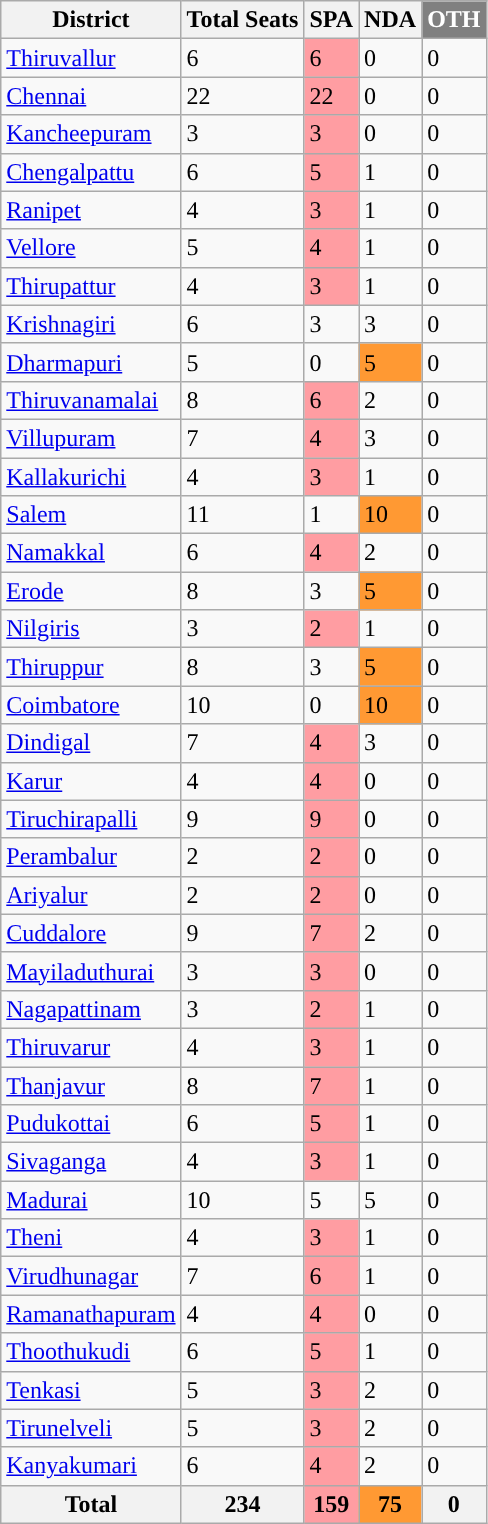<table class="wikitable sortable" style="text-align:centre;">
<tr>
<th>District</th>
<th>Total Seats</th>
<th style="background:">SPA</th>
<th style="background:">NDA</th>
<th style="background:gray; color:white;">OTH</th>
</tr>
<tr>
<td><a href='#'>Thiruvallur</a></td>
<td>6</td>
<td style="background:#FF9DA2">6</td>
<td>0</td>
<td>0</td>
</tr>
<tr>
<td><a href='#'>Chennai</a></td>
<td>22</td>
<td style="background:#FF9DA2">22</td>
<td>0</td>
<td>0</td>
</tr>
<tr>
<td><a href='#'>Kancheepuram</a></td>
<td>3</td>
<td style="background:#FF9DA2">3</td>
<td>0</td>
<td>0</td>
</tr>
<tr>
<td><a href='#'>Chengalpattu</a></td>
<td>6</td>
<td style="background:#FF9DA2">5</td>
<td>1</td>
<td>0</td>
</tr>
<tr>
<td><a href='#'>Ranipet</a></td>
<td>4</td>
<td style="background:#FF9DA2">3</td>
<td>1</td>
<td>0</td>
</tr>
<tr>
<td><a href='#'>Vellore</a></td>
<td>5</td>
<td style="background:#FF9DA2">4</td>
<td>1</td>
<td>0</td>
</tr>
<tr>
<td><a href='#'>Thirupattur</a></td>
<td>4</td>
<td style="background:#FF9DA2">3</td>
<td>1</td>
<td>0</td>
</tr>
<tr>
<td><a href='#'>Krishnagiri</a></td>
<td>6</td>
<td>3</td>
<td>3</td>
<td>0</td>
</tr>
<tr>
<td><a href='#'>Dharmapuri</a></td>
<td>5</td>
<td>0</td>
<td style="background:#FF9933">5</td>
<td>0</td>
</tr>
<tr>
<td><a href='#'>Thiruvanamalai</a></td>
<td>8</td>
<td style="background:#FF9DA2">6</td>
<td>2</td>
<td>0</td>
</tr>
<tr>
<td><a href='#'>Villupuram</a></td>
<td>7</td>
<td style="background:#FF9DA2">4</td>
<td>3</td>
<td>0</td>
</tr>
<tr>
<td><a href='#'>Kallakurichi</a></td>
<td>4</td>
<td style="background:#FF9DA2">3</td>
<td>1</td>
<td>0</td>
</tr>
<tr>
<td><a href='#'>Salem</a></td>
<td>11</td>
<td>1</td>
<td style="background:#FF9933">10</td>
<td>0</td>
</tr>
<tr>
<td><a href='#'>Namakkal</a></td>
<td>6</td>
<td style="background:#FF9DA2">4</td>
<td>2</td>
<td>0</td>
</tr>
<tr>
<td><a href='#'>Erode</a></td>
<td>8</td>
<td>3</td>
<td style="background:#FF9933">5</td>
<td>0</td>
</tr>
<tr>
<td><a href='#'>Nilgiris</a></td>
<td>3</td>
<td style="background:#FF9DA2">2</td>
<td>1</td>
<td>0</td>
</tr>
<tr>
<td><a href='#'>Thiruppur</a></td>
<td>8</td>
<td>3</td>
<td style="background:#FF9933">5</td>
<td>0</td>
</tr>
<tr>
<td><a href='#'>Coimbatore</a></td>
<td>10</td>
<td>0</td>
<td style="background:#FF9933">10</td>
<td>0</td>
</tr>
<tr>
<td><a href='#'>Dindigal</a></td>
<td>7</td>
<td style="background:#FF9DA2">4</td>
<td>3</td>
<td>0</td>
</tr>
<tr>
<td><a href='#'>Karur</a></td>
<td>4</td>
<td style="background:#FF9DA2">4</td>
<td>0</td>
<td>0</td>
</tr>
<tr>
<td><a href='#'>Tiruchirapalli</a></td>
<td>9</td>
<td style="background:#FF9DA2">9</td>
<td>0</td>
<td>0</td>
</tr>
<tr>
<td><a href='#'>Perambalur</a></td>
<td>2</td>
<td style="background:#FF9DA2">2</td>
<td>0</td>
<td>0</td>
</tr>
<tr>
<td><a href='#'>Ariyalur</a></td>
<td>2</td>
<td style="background:#FF9DA2">2</td>
<td>0</td>
<td>0</td>
</tr>
<tr>
<td><a href='#'>Cuddalore</a></td>
<td>9</td>
<td style="background:#FF9DA2">7</td>
<td>2</td>
<td>0</td>
</tr>
<tr>
<td><a href='#'>Mayiladuthurai</a></td>
<td>3</td>
<td style="background:#FF9DA2">3</td>
<td>0</td>
<td>0</td>
</tr>
<tr>
<td><a href='#'>Nagapattinam</a></td>
<td>3</td>
<td style="background:#FF9DA2">2</td>
<td>1</td>
<td>0</td>
</tr>
<tr>
<td><a href='#'>Thiruvarur</a></td>
<td>4</td>
<td style="background:#FF9DA2">3</td>
<td>1</td>
<td>0</td>
</tr>
<tr>
<td><a href='#'>Thanjavur</a></td>
<td>8</td>
<td style="background:#FF9DA2">7</td>
<td>1</td>
<td>0</td>
</tr>
<tr>
<td><a href='#'>Pudukottai</a></td>
<td>6</td>
<td style="background:#FF9DA2">5</td>
<td>1</td>
<td>0</td>
</tr>
<tr>
<td><a href='#'>Sivaganga</a></td>
<td>4</td>
<td style="background:#FF9DA2">3</td>
<td>1</td>
<td>0</td>
</tr>
<tr>
<td><a href='#'>Madurai</a></td>
<td>10</td>
<td>5</td>
<td>5</td>
<td>0</td>
</tr>
<tr>
<td><a href='#'>Theni</a></td>
<td>4</td>
<td style="background:#FF9DA2">3</td>
<td>1</td>
<td>0</td>
</tr>
<tr>
<td><a href='#'>Virudhunagar</a></td>
<td>7</td>
<td style="background:#FF9DA2">6</td>
<td>1</td>
<td>0</td>
</tr>
<tr>
<td><a href='#'>Ramanathapuram</a></td>
<td>4</td>
<td style="background:#FF9DA2">4</td>
<td>0</td>
<td>0</td>
</tr>
<tr>
<td><a href='#'>Thoothukudi</a></td>
<td>6</td>
<td style="background:#FF9DA2">5</td>
<td>1</td>
<td>0</td>
</tr>
<tr>
<td><a href='#'>Tenkasi</a></td>
<td>5</td>
<td style="background:#FF9DA2">3</td>
<td>2</td>
<td>0</td>
</tr>
<tr>
<td><a href='#'>Tirunelveli</a></td>
<td>5</td>
<td style="background:#FF9DA2">3</td>
<td>2</td>
<td>0</td>
</tr>
<tr>
<td><a href='#'>Kanyakumari</a></td>
<td>6</td>
<td style="background:#FF9DA2">4</td>
<td>2</td>
<td>0</td>
</tr>
<tr>
<th>Total</th>
<th>234</th>
<th style="background:#FF9DA2"><strong>159</strong></th>
<th style="background:#FF9933">75</th>
<th>0</th>
</tr>
</table>
